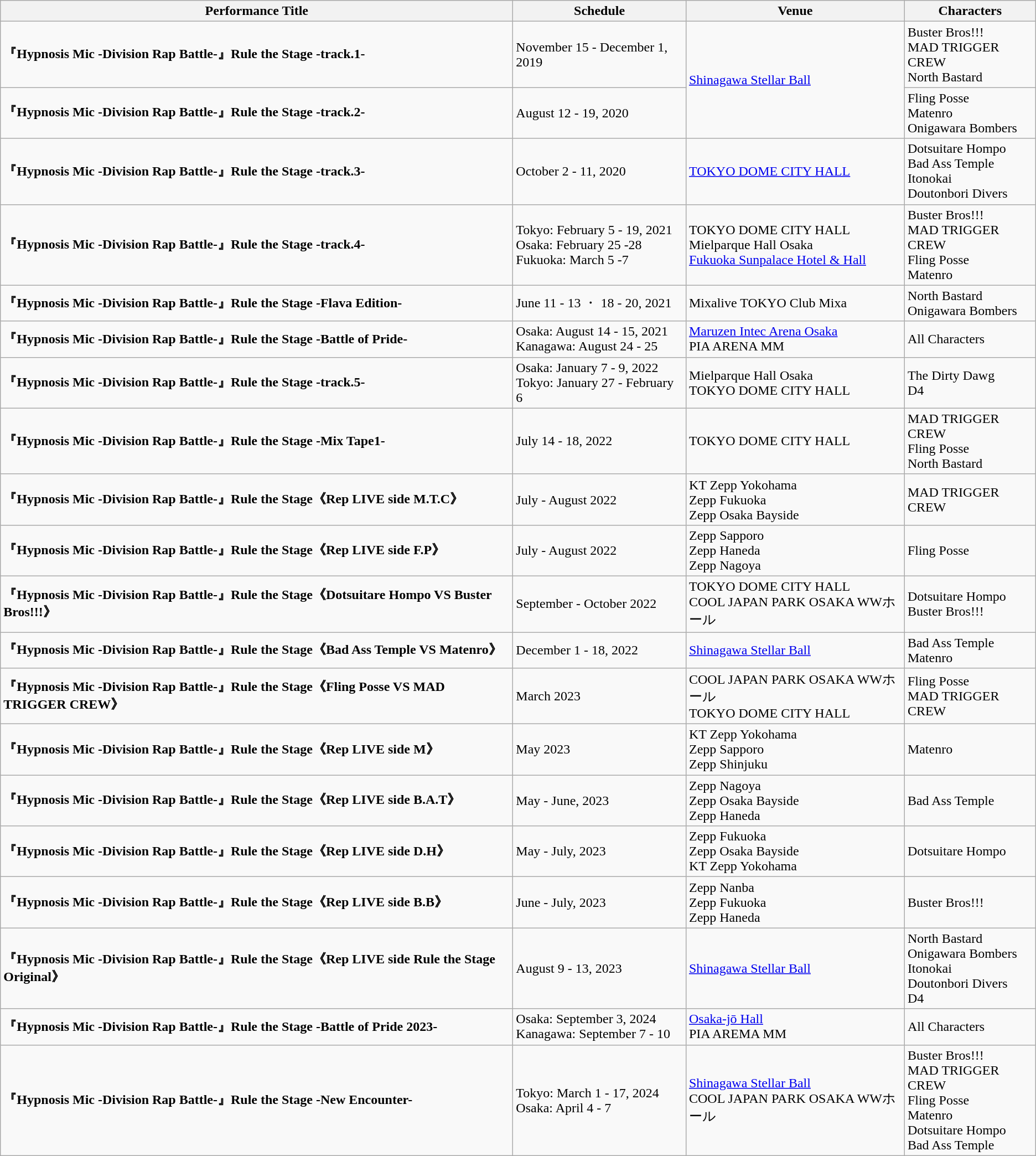<table class="wikitable sortable" border="1">
<tr>
<th>Performance Title</th>
<th>Schedule</th>
<th>Venue</th>
<th>Characters</th>
</tr>
<tr>
<td><strong>『Hypnosis Mic -Division Rap Battle-』Rule the Stage -track.1-</strong></td>
<td>November 15 - December 1, 2019</td>
<td rowspan="2"><a href='#'>Shinagawa Stellar Ball</a></td>
<td>Buster Bros!!!<br>MAD TRIGGER CREW<br>North Bastard</td>
</tr>
<tr>
<td><strong>『Hypnosis Mic -Division Rap Battle-』Rule the Stage -track.2-</strong></td>
<td>August 12 - 19, 2020</td>
<td>Fling Posse<br>Matenro<br>Onigawara Bombers</td>
</tr>
<tr>
<td><strong>『Hypnosis Mic -Division Rap Battle-』Rule the Stage -track.3-</strong></td>
<td>October 2 - 11, 2020</td>
<td><a href='#'>TOKYO DOME CITY HALL</a></td>
<td>Dotsuitare Hompo<br>Bad Ass Temple<br>Itonokai<br>Doutonbori Divers</td>
</tr>
<tr>
<td><strong>『Hypnosis Mic -Division Rap Battle-』Rule the Stage -track.4-</strong></td>
<td>Tokyo: February 5 - 19, 2021 <br>Osaka: February 25 -28 <br> Fukuoka: March 5 -7</td>
<td>TOKYO DOME CITY HALL <br> Mielparque Hall Osaka <br> <a href='#'>Fukuoka Sunpalace Hotel & Hall</a></td>
<td>Buster Bros!!!<br>MAD TRIGGER CREW<br>Fling Posse<br>Matenro</td>
</tr>
<tr>
<td><strong>『Hypnosis Mic -Division Rap Battle-』Rule the Stage -Flava Edition-</strong></td>
<td>June 11 - 13 ・ 18 - 20, 2021</td>
<td>Mixalive TOKYO Club Mixa</td>
<td>North Bastard <br> Onigawara Bombers</td>
</tr>
<tr>
<td><strong>『Hypnosis Mic -Division Rap Battle-』Rule the Stage -Battle of Pride-</strong></td>
<td>Osaka: August 14 - 15, 2021 <br> Kanagawa: August 24 - 25</td>
<td><a href='#'>Maruzen Intec Arena Osaka</a> <br> PIA ARENA MM</td>
<td>All Characters</td>
</tr>
<tr>
<td><strong>『Hypnosis Mic -Division Rap Battle-』Rule the Stage -track.5-</strong></td>
<td>Osaka: January 7 - 9, 2022 <br> Tokyo: January 27 - February 6</td>
<td>Mielparque Hall Osaka <br> TOKYO DOME CITY HALL</td>
<td>The Dirty Dawg<br> D4</td>
</tr>
<tr>
<td><strong>『Hypnosis Mic -Division Rap Battle-』Rule the Stage -Mix Tape1-</strong></td>
<td>July  14 - 18, 2022</td>
<td>TOKYO DOME CITY HALL</td>
<td>MAD TRIGGER CREW<br> Fling Posse<br> North Bastard</td>
</tr>
<tr>
<td><strong>『Hypnosis Mic  -Division Rap Battle-』Rule the Stage《Rep LIVE side M.T.C》</strong></td>
<td>July - August 2022</td>
<td>KT Zepp Yokohama<br>Zepp Fukuoka<br>Zepp Osaka Bayside</td>
<td>MAD TRIGGER CREW</td>
</tr>
<tr>
<td><strong>『Hypnosis Mic -Division Rap Battle-』Rule the Stage《Rep LIVE side F.P》</strong></td>
<td>July - August 2022</td>
<td>Zepp Sapporo<br>Zepp Haneda<br>Zepp Nagoya</td>
<td>Fling Posse</td>
</tr>
<tr>
<td><strong>『Hypnosis Mic -Division Rap Battle-』Rule the Stage《Dotsuitare Hompo VS Buster Bros!!!》</strong></td>
<td>September - October 2022</td>
<td>TOKYO DOME CITY HALL<br>COOL JAPAN PARK OSAKA WWホール</td>
<td>Dotsuitare Hompo<br> Buster Bros!!!</td>
</tr>
<tr>
<td><strong>『Hypnosis Mic -Division Rap Battle-』Rule the Stage《Bad Ass Temple VS Matenro》</strong></td>
<td>December 1 - 18, 2022</td>
<td><a href='#'>Shinagawa Stellar Ball</a></td>
<td>Bad Ass Temple<br> Matenro</td>
</tr>
<tr>
<td><strong>『Hypnosis Mic -Division Rap Battle-』Rule the Stage《Fling Posse VS MAD TRIGGER CREW》</strong></td>
<td>March 2023</td>
<td>COOL JAPAN PARK OSAKA WWホール<br>TOKYO DOME CITY HALL</td>
<td>Fling Posse<br> MAD TRIGGER CREW</td>
</tr>
<tr>
<td><strong>『Hypnosis Mic -Division Rap Battle-』Rule the Stage《Rep LIVE side M》</strong></td>
<td>May 2023</td>
<td>KT Zepp Yokohama<br> Zepp Sapporo<br> Zepp Shinjuku</td>
<td>Matenro</td>
</tr>
<tr>
<td><strong>『Hypnosis Mic -Division Rap Battle-』Rule the Stage《Rep LIVE side B.A.T》</strong></td>
<td>May - June, 2023</td>
<td>Zepp Nagoya<br> Zepp Osaka Bayside<br> Zepp Haneda</td>
<td>Bad Ass Temple</td>
</tr>
<tr>
<td><strong>『Hypnosis Mic -Division Rap Battle-』Rule the Stage《Rep LIVE side D.H》</strong></td>
<td>May - July, 2023</td>
<td>Zepp Fukuoka<br> Zepp Osaka Bayside<br> KT Zepp Yokohama</td>
<td>Dotsuitare Hompo</td>
</tr>
<tr>
<td><strong>『Hypnosis Mic -Division Rap Battle-』Rule the Stage《Rep LIVE side B.B》</strong></td>
<td>June - July, 2023</td>
<td>Zepp Nanba<br> Zepp Fukuoka<br> Zepp Haneda</td>
<td>Buster Bros!!!</td>
</tr>
<tr>
<td><strong>『Hypnosis Mic -Division Rap Battle-』Rule the Stage《Rep LIVE side Rule the Stage Original》</strong></td>
<td>August 9 - 13, 2023</td>
<td><a href='#'>Shinagawa Stellar Ball</a></td>
<td>North Bastard<br> Onigawara Bombers<br> Itonokai <br> Doutonbori Divers <br> D4</td>
</tr>
<tr>
<td><strong>『Hypnosis Mic -Division Rap Battle-』Rule the Stage -Battle of Pride 2023-</strong></td>
<td>Osaka: September 3, 2024<br>Kanagawa: September 7 - 10</td>
<td><a href='#'>Osaka-jō Hall</a><br>PIA AREMA MM</td>
<td>All Characters</td>
</tr>
<tr>
<td><strong>『Hypnosis Mic -Division Rap Battle-』Rule the Stage -New Encounter-</strong></td>
<td>Tokyo: March 1 - 17, 2024<br>Osaka: April 4 - 7</td>
<td><a href='#'>Shinagawa Stellar Ball</a><br>COOL JAPAN PARK OSAKA WWホール</td>
<td>Buster Bros!!!<br>MAD TRIGGER CREW<br>Fling Posse <br> Matenro<br>Dotsuitare Hompo<br>Bad Ass Temple</td>
</tr>
</table>
